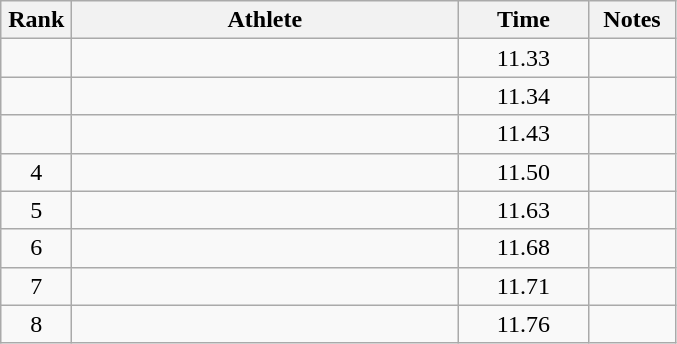<table class="wikitable" style="text-align:center">
<tr>
<th width=40>Rank</th>
<th width=250>Athlete</th>
<th width=80>Time</th>
<th width=50>Notes</th>
</tr>
<tr>
<td></td>
<td align=left></td>
<td>11.33</td>
<td></td>
</tr>
<tr>
<td></td>
<td align=left></td>
<td>11.34</td>
<td></td>
</tr>
<tr>
<td></td>
<td align=left></td>
<td>11.43</td>
<td></td>
</tr>
<tr>
<td>4</td>
<td align=left></td>
<td>11.50</td>
<td></td>
</tr>
<tr>
<td>5</td>
<td align=left></td>
<td>11.63</td>
<td></td>
</tr>
<tr>
<td>6</td>
<td align=left></td>
<td>11.68</td>
<td></td>
</tr>
<tr>
<td>7</td>
<td align=left></td>
<td>11.71</td>
<td></td>
</tr>
<tr>
<td>8</td>
<td align=left></td>
<td>11.76</td>
<td></td>
</tr>
</table>
